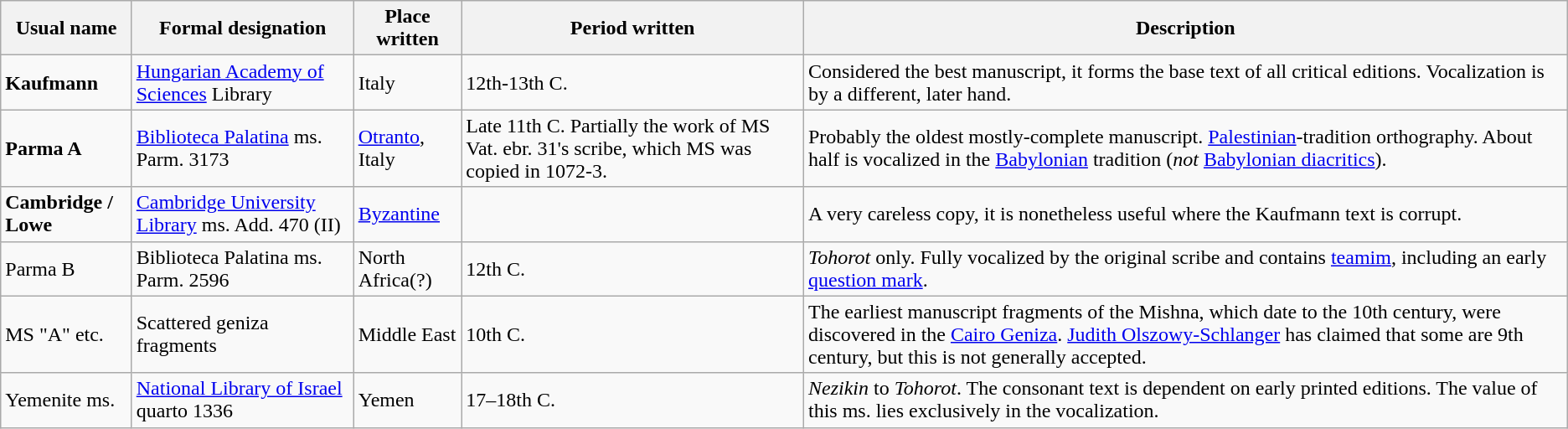<table class="wikitable">
<tr>
<th>Usual name</th>
<th>Formal designation</th>
<th>Place written</th>
<th>Period written</th>
<th>Description</th>
</tr>
<tr>
<td><strong>Kaufmann</strong></td>
<td><a href='#'>Hungarian Academy of Sciences</a> Library </td>
<td>Italy</td>
<td>12th-13th C.</td>
<td>Considered the best manuscript, it forms the base text of all critical editions. Vocalization is by a different, later hand.</td>
</tr>
<tr>
<td><strong>Parma A</strong></td>
<td><a href='#'>Biblioteca Palatina</a> ms. Parm. 3173</td>
<td><a href='#'>Otranto</a>, Italy</td>
<td>Late 11th C. Partially the work of MS Vat. ebr. 31's scribe, which MS was copied in 1072-3.</td>
<td>Probably the oldest mostly-complete manuscript. <a href='#'>Palestinian</a>-tradition orthography. About half is vocalized in the <a href='#'>Babylonian</a> tradition (<em>not</em> <a href='#'>Babylonian diacritics</a>).</td>
</tr>
<tr>
<td><strong>Cambridge / Lowe</strong></td>
<td><a href='#'>Cambridge University Library</a> ms. Add. 470 (II)</td>
<td><a href='#'>Byzantine</a></td>
<td></td>
<td>A very careless copy, it is nonetheless useful where the Kaufmann text is corrupt.</td>
</tr>
<tr>
<td>Parma B</td>
<td>Biblioteca Palatina ms. Parm. 2596</td>
<td>North Africa(?)</td>
<td>12th C.</td>
<td><em>Tohorot</em> only. Fully vocalized by the original scribe and contains <a href='#'>teamim</a>, including an early <a href='#'>question mark</a>.</td>
</tr>
<tr>
<td>MS "A" etc.</td>
<td>Scattered geniza fragments</td>
<td>Middle East</td>
<td>10th C.</td>
<td>The earliest manuscript fragments of the Mishna, which date to the 10th century, were discovered in the <a href='#'>Cairo Geniza</a>. <a href='#'>Judith Olszowy-Schlanger</a> has claimed that some are 9th century, but this is not generally accepted.</td>
</tr>
<tr>
<td>Yemenite ms.</td>
<td><a href='#'>National Library of Israel</a> quarto 1336</td>
<td>Yemen</td>
<td>17–18th C.</td>
<td><em>Nezikin</em> to <em>Tohorot</em>. The consonant text is dependent on early printed editions. The value of this ms. lies exclusively in the vocalization.</td>
</tr>
</table>
